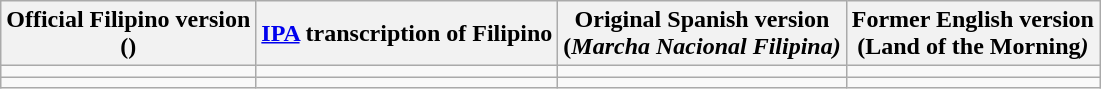<table class="wikitable">
<tr>
<th>Official Filipino version<br>()</th>
<th><a href='#'>IPA</a> transcription of Filipino</th>
<th>Original Spanish version<br>(<strong><em>Marcha Nacional Filipina<em>)<strong></th>
<th>Former English version<br>(</em>Land of the Morning<em>)</th>
</tr>
<tr style="vertical-align:top; white-space:nowrap;">
<td></td>
<td></td>
<td></td>
<td></td>
</tr>
<tr>
<td></td>
<td></td>
<td></td>
<td></td>
</tr>
</table>
